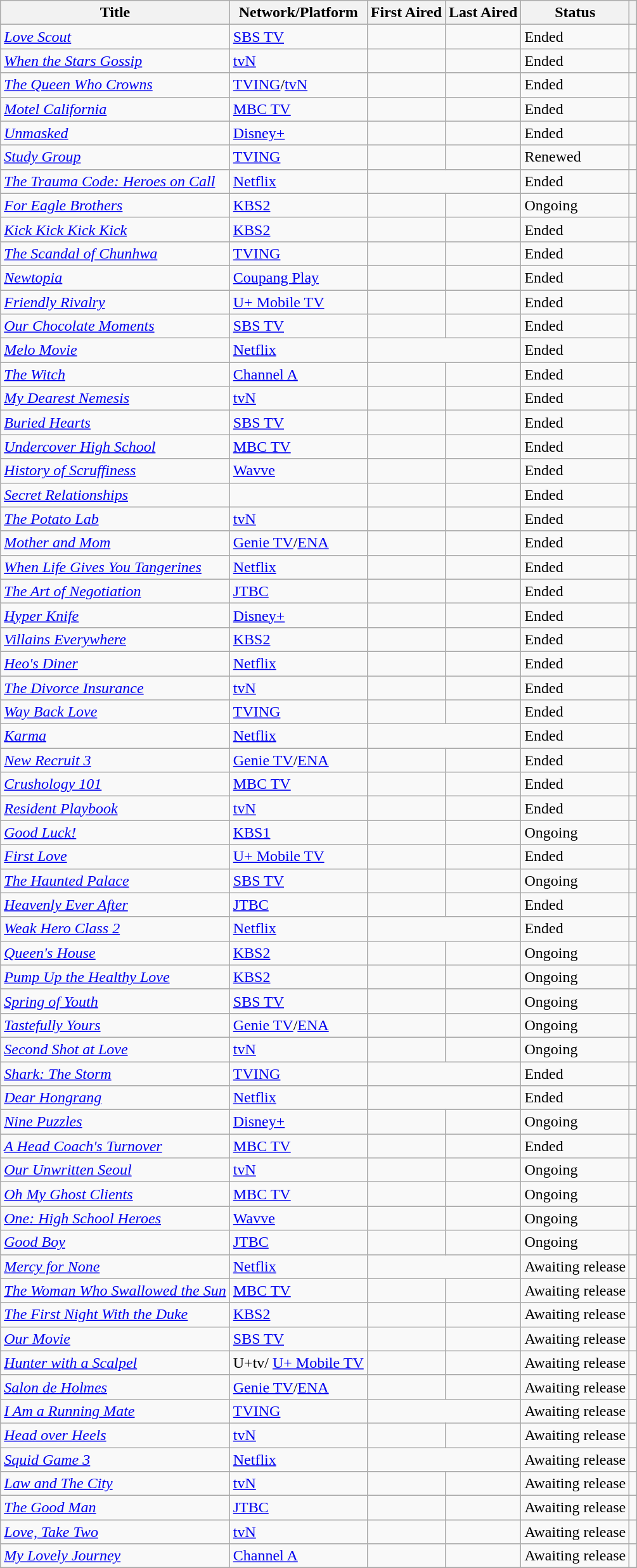<table class="wikitable sortable">
<tr>
<th scope="col">Title</th>
<th scope="col">Network/Platform</th>
<th scope="col">First Aired</th>
<th scope="col">Last Aired</th>
<th scope="col">Status</th>
<th scope="col" class="unsortable"></th>
</tr>
<tr>
<td><em><a href='#'>Love Scout</a></em></td>
<td><a href='#'>SBS TV</a></td>
<td></td>
<td></td>
<td>Ended</td>
<td style="text-align:center"></td>
</tr>
<tr>
<td><em><a href='#'>When the Stars Gossip</a></em></td>
<td><a href='#'>tvN</a></td>
<td></td>
<td></td>
<td>Ended</td>
<td style="text-align:center"></td>
</tr>
<tr>
<td><em><a href='#'>The Queen Who Crowns</a></em></td>
<td><a href='#'>TVING</a>/<a href='#'>tvN</a></td>
<td></td>
<td></td>
<td>Ended</td>
<td style="text-align:center"></td>
</tr>
<tr>
<td><em><a href='#'>Motel California</a></em></td>
<td><a href='#'>MBC TV</a></td>
<td></td>
<td></td>
<td>Ended</td>
<td style="text-align:center"></td>
</tr>
<tr>
<td><em><a href='#'>Unmasked</a></em></td>
<td><a href='#'>Disney+</a></td>
<td></td>
<td></td>
<td>Ended</td>
<td style="text-align:center"></td>
</tr>
<tr>
<td><em><a href='#'>Study Group</a></em></td>
<td><a href='#'>TVING</a></td>
<td></td>
<td></td>
<td>Renewed</td>
<td style="text-align:center"></td>
</tr>
<tr>
<td><em><a href='#'>The Trauma Code: Heroes on Call</a></em></td>
<td><a href='#'>Netflix</a></td>
<td colspan="2" style="text-align:center"></td>
<td>Ended</td>
<td style="text-align:center"></td>
</tr>
<tr>
<td><em><a href='#'>For Eagle Brothers</a></em></td>
<td><a href='#'>KBS2</a></td>
<td></td>
<td></td>
<td>Ongoing</td>
<td style="text-align:center"></td>
</tr>
<tr>
<td><em><a href='#'>Kick Kick Kick Kick</a></em></td>
<td><a href='#'>KBS2</a></td>
<td></td>
<td></td>
<td>Ended</td>
<td style="text-align:center"></td>
</tr>
<tr>
<td><em><a href='#'>The Scandal of Chunhwa</a></em></td>
<td><a href='#'>TVING</a></td>
<td></td>
<td></td>
<td>Ended</td>
<td style="text-align:center"></td>
</tr>
<tr>
<td><em><a href='#'>Newtopia</a></em></td>
<td><a href='#'>Coupang Play</a></td>
<td></td>
<td></td>
<td>Ended</td>
<td style="text-align:center"></td>
</tr>
<tr>
<td><em><a href='#'>Friendly Rivalry</a></em></td>
<td><a href='#'>U+ Mobile TV</a></td>
<td></td>
<td></td>
<td>Ended</td>
<td style="text-align:center"></td>
</tr>
<tr>
<td><em><a href='#'>Our Chocolate Moments</a></em></td>
<td><a href='#'>SBS TV</a></td>
<td></td>
<td></td>
<td>Ended</td>
<td style="text-align:center"></td>
</tr>
<tr>
<td><em><a href='#'>Melo Movie</a></em></td>
<td><a href='#'>Netflix</a></td>
<td colspan="2" style="text-align:center"></td>
<td>Ended</td>
<td style="text-align:center"></td>
</tr>
<tr>
<td><em><a href='#'>The Witch</a></em></td>
<td><a href='#'>Channel A</a></td>
<td></td>
<td></td>
<td>Ended</td>
<td style="text-align:center"></td>
</tr>
<tr>
<td><em><a href='#'>My Dearest Nemesis</a></em></td>
<td><a href='#'>tvN</a></td>
<td></td>
<td></td>
<td>Ended</td>
<td style="text-align:center"></td>
</tr>
<tr>
<td><em><a href='#'>Buried Hearts</a></em></td>
<td><a href='#'>SBS TV</a></td>
<td></td>
<td></td>
<td>Ended</td>
<td style="text-align:center"></td>
</tr>
<tr>
<td><em><a href='#'>Undercover High School</a></em></td>
<td><a href='#'>MBC TV</a></td>
<td></td>
<td></td>
<td>Ended</td>
<td style="text-align:center"></td>
</tr>
<tr>
<td><em><a href='#'>History of Scruffiness</a></em></td>
<td><a href='#'>Wavve</a></td>
<td></td>
<td></td>
<td>Ended</td>
<td style="text-align:center"></td>
</tr>
<tr>
<td><em><a href='#'>Secret Relationships</a></em></td>
<td></td>
<td></td>
<td></td>
<td>Ended</td>
<td style="text-align:center"></td>
</tr>
<tr>
<td><em><a href='#'>The Potato Lab</a></em></td>
<td><a href='#'>tvN</a></td>
<td></td>
<td></td>
<td>Ended</td>
<td style="text-align:center"></td>
</tr>
<tr>
<td><em><a href='#'>Mother and Mom</a></em></td>
<td><a href='#'>Genie TV</a>/<a href='#'>ENA</a></td>
<td></td>
<td></td>
<td>Ended</td>
<td style="text-align:center"></td>
</tr>
<tr>
<td><em><a href='#'>When Life Gives You Tangerines</a></em></td>
<td><a href='#'>Netflix</a></td>
<td></td>
<td></td>
<td>Ended</td>
<td style="text-align:center"></td>
</tr>
<tr>
<td><em><a href='#'>The Art of Negotiation</a></em></td>
<td><a href='#'>JTBC</a></td>
<td></td>
<td></td>
<td>Ended</td>
<td style="text-align:center"></td>
</tr>
<tr>
<td><em><a href='#'>Hyper Knife</a></em></td>
<td><a href='#'>Disney+</a></td>
<td></td>
<td></td>
<td>Ended</td>
<td style="text-align:center"></td>
</tr>
<tr>
<td><em><a href='#'>Villains Everywhere</a></em></td>
<td><a href='#'>KBS2</a></td>
<td></td>
<td></td>
<td>Ended</td>
<td style="text-align:center"></td>
</tr>
<tr>
<td><em><a href='#'>Heo's Diner</a></em></td>
<td><a href='#'>Netflix</a></td>
<td></td>
<td></td>
<td>Ended</td>
<td style="text-align:center"></td>
</tr>
<tr>
<td><em><a href='#'>The Divorce Insurance</a></em></td>
<td><a href='#'>tvN</a></td>
<td></td>
<td></td>
<td>Ended</td>
<td style="text-align:center"></td>
</tr>
<tr>
<td><em><a href='#'>Way Back Love</a></em></td>
<td><a href='#'>TVING</a></td>
<td></td>
<td></td>
<td>Ended</td>
<td style="text-align:center"></td>
</tr>
<tr>
<td><em><a href='#'>Karma</a></em></td>
<td><a href='#'>Netflix</a></td>
<td colspan="2" style="text-align:center"></td>
<td>Ended</td>
<td style="text-align:center"></td>
</tr>
<tr>
<td><em><a href='#'>New Recruit 3</a></em></td>
<td><a href='#'>Genie TV</a>/<a href='#'>ENA</a></td>
<td></td>
<td></td>
<td>Ended</td>
<td style="text-align:center"></td>
</tr>
<tr>
<td><em><a href='#'>Crushology 101</a></em></td>
<td><a href='#'>MBC TV</a></td>
<td></td>
<td></td>
<td>Ended</td>
<td style="text-align:center"></td>
</tr>
<tr>
<td><em><a href='#'>Resident Playbook</a></em></td>
<td><a href='#'>tvN</a></td>
<td></td>
<td></td>
<td>Ended</td>
<td style="text-align:center"></td>
</tr>
<tr>
<td><em><a href='#'>Good Luck!</a></em></td>
<td><a href='#'>KBS1</a></td>
<td></td>
<td></td>
<td>Ongoing</td>
<td style="text-align:center"></td>
</tr>
<tr>
<td><em><a href='#'>First Love</a></em></td>
<td><a href='#'>U+ Mobile TV</a></td>
<td></td>
<td></td>
<td>Ended</td>
<td style="text-align:center"></td>
</tr>
<tr>
<td><em><a href='#'>The Haunted Palace</a></em></td>
<td><a href='#'>SBS TV</a></td>
<td></td>
<td></td>
<td>Ongoing</td>
<td style="text-align:center"></td>
</tr>
<tr>
<td><em><a href='#'>Heavenly Ever After</a></em></td>
<td><a href='#'>JTBC</a></td>
<td></td>
<td></td>
<td>Ended</td>
<td style="text-align:center"></td>
</tr>
<tr>
<td><em><a href='#'>Weak Hero Class 2</a></em></td>
<td><a href='#'>Netflix</a></td>
<td colspan="2" style="text-align:center"></td>
<td>Ended</td>
<td style="text-align:center"></td>
</tr>
<tr>
<td><em><a href='#'>Queen's House</a></em></td>
<td><a href='#'>KBS2</a></td>
<td></td>
<td></td>
<td>Ongoing</td>
<td style="text-align:center"></td>
</tr>
<tr>
<td><em><a href='#'>Pump Up the Healthy Love</a></em></td>
<td><a href='#'>KBS2</a></td>
<td></td>
<td></td>
<td>Ongoing</td>
<td style="text-align:center"></td>
</tr>
<tr>
<td><em><a href='#'>Spring of Youth</a></em></td>
<td><a href='#'>SBS TV</a></td>
<td></td>
<td></td>
<td>Ongoing</td>
<td style="text-align:center"></td>
</tr>
<tr>
<td><em><a href='#'>Tastefully Yours</a></em></td>
<td><a href='#'>Genie TV</a>/<a href='#'>ENA</a></td>
<td></td>
<td></td>
<td>Ongoing</td>
<td style="text-align:center"></td>
</tr>
<tr>
<td><em><a href='#'>Second Shot at Love</a></em></td>
<td><a href='#'>tvN</a></td>
<td></td>
<td></td>
<td>Ongoing</td>
<td style="text-align:center"></td>
</tr>
<tr>
<td><em><a href='#'>Shark: The Storm</a></em></td>
<td><a href='#'>TVING</a></td>
<td colspan="2" style="text-align:center"></td>
<td>Ended</td>
<td style="text-align:center"></td>
</tr>
<tr>
<td><em><a href='#'>Dear Hongrang</a></em></td>
<td><a href='#'>Netflix</a></td>
<td colspan="2" style="text-align:center"></td>
<td>Ended</td>
<td style="text-align:center"></td>
</tr>
<tr>
<td><em><a href='#'>Nine Puzzles</a></em></td>
<td><a href='#'>Disney+</a></td>
<td></td>
<td></td>
<td>Ongoing</td>
<td style="text-align:center"></td>
</tr>
<tr>
<td><em><a href='#'>A Head Coach's Turnover</a></em></td>
<td><a href='#'>MBC TV</a></td>
<td></td>
<td></td>
<td>Ended</td>
<td style="text-align:center"></td>
</tr>
<tr>
<td><em><a href='#'>Our Unwritten Seoul</a></em></td>
<td><a href='#'>tvN</a></td>
<td></td>
<td></td>
<td>Ongoing</td>
<td style="text-align:center"></td>
</tr>
<tr>
<td><em><a href='#'>Oh My Ghost Clients</a></em></td>
<td><a href='#'>MBC TV</a></td>
<td></td>
<td></td>
<td>Ongoing</td>
<td style="text-align:center"></td>
</tr>
<tr>
<td><em><a href='#'>One: High School Heroes</a></em></td>
<td><a href='#'>Wavve</a></td>
<td></td>
<td></td>
<td>Ongoing</td>
<td style="text-align:center"></td>
</tr>
<tr>
<td><em><a href='#'>Good Boy</a></em></td>
<td><a href='#'>JTBC</a></td>
<td></td>
<td></td>
<td>Ongoing</td>
<td style="text-align:center"></td>
</tr>
<tr>
<td><em><a href='#'>Mercy for None</a></em></td>
<td><a href='#'>Netflix</a></td>
<td colspan="2" style="text-align:center"></td>
<td>Awaiting release</td>
<td style="text-align:center"></td>
</tr>
<tr>
<td><em><a href='#'>The Woman Who Swallowed the Sun</a></em></td>
<td><a href='#'>MBC TV</a></td>
<td></td>
<td></td>
<td>Awaiting release</td>
<td style="text-align:center"></td>
</tr>
<tr>
<td><em><a href='#'>The First Night With the Duke</a></em></td>
<td><a href='#'>KBS2</a></td>
<td></td>
<td></td>
<td>Awaiting release</td>
<td style="text-align:center"></td>
</tr>
<tr>
<td><em><a href='#'>Our Movie</a></em></td>
<td><a href='#'>SBS TV</a></td>
<td></td>
<td></td>
<td>Awaiting release</td>
<td style="text-align:center"></td>
</tr>
<tr>
<td><em><a href='#'>Hunter with a Scalpel</a></em></td>
<td>U+tv/ <a href='#'>U+ Mobile TV</a></td>
<td></td>
<td></td>
<td>Awaiting release</td>
<td style="text-align:center"></td>
</tr>
<tr>
<td><em><a href='#'>Salon de Holmes</a></em></td>
<td><a href='#'>Genie TV</a>/<a href='#'>ENA</a></td>
<td></td>
<td></td>
<td>Awaiting release</td>
<td style="text-align:center"></td>
</tr>
<tr>
<td><em><a href='#'>I Am a Running Mate</a></em></td>
<td><a href='#'>TVING</a></td>
<td colspan="2" style="text-align:center"></td>
<td>Awaiting release</td>
<td style="text-align:center"></td>
</tr>
<tr>
<td><em><a href='#'>Head over Heels</a></em></td>
<td><a href='#'>tvN</a></td>
<td></td>
<td></td>
<td>Awaiting release</td>
<td style="text-align:center"></td>
</tr>
<tr>
<td><em><a href='#'>Squid Game 3</a></em></td>
<td><a href='#'>Netflix</a></td>
<td colspan="2" style="text-align:center"></td>
<td>Awaiting release</td>
<td style="text-align:center"></td>
</tr>
<tr>
<td><em><a href='#'>Law and The City</a></em></td>
<td><a href='#'>tvN</a></td>
<td></td>
<td></td>
<td>Awaiting release</td>
<td style="text-align:center"></td>
</tr>
<tr>
<td><em><a href='#'>The Good Man</a></em></td>
<td><a href='#'>JTBC</a></td>
<td></td>
<td></td>
<td>Awaiting release</td>
<td style="text-align:center"></td>
</tr>
<tr>
<td><em><a href='#'>Love, Take Two</a></em></td>
<td><a href='#'>tvN</a></td>
<td></td>
<td></td>
<td>Awaiting release</td>
<td style="text-align:center"></td>
</tr>
<tr>
<td><em><a href='#'>My Lovely Journey</a></em></td>
<td><a href='#'>Channel A</a></td>
<td></td>
<td></td>
<td>Awaiting release</td>
<td style="text-align:center"></td>
</tr>
<tr>
</tr>
</table>
